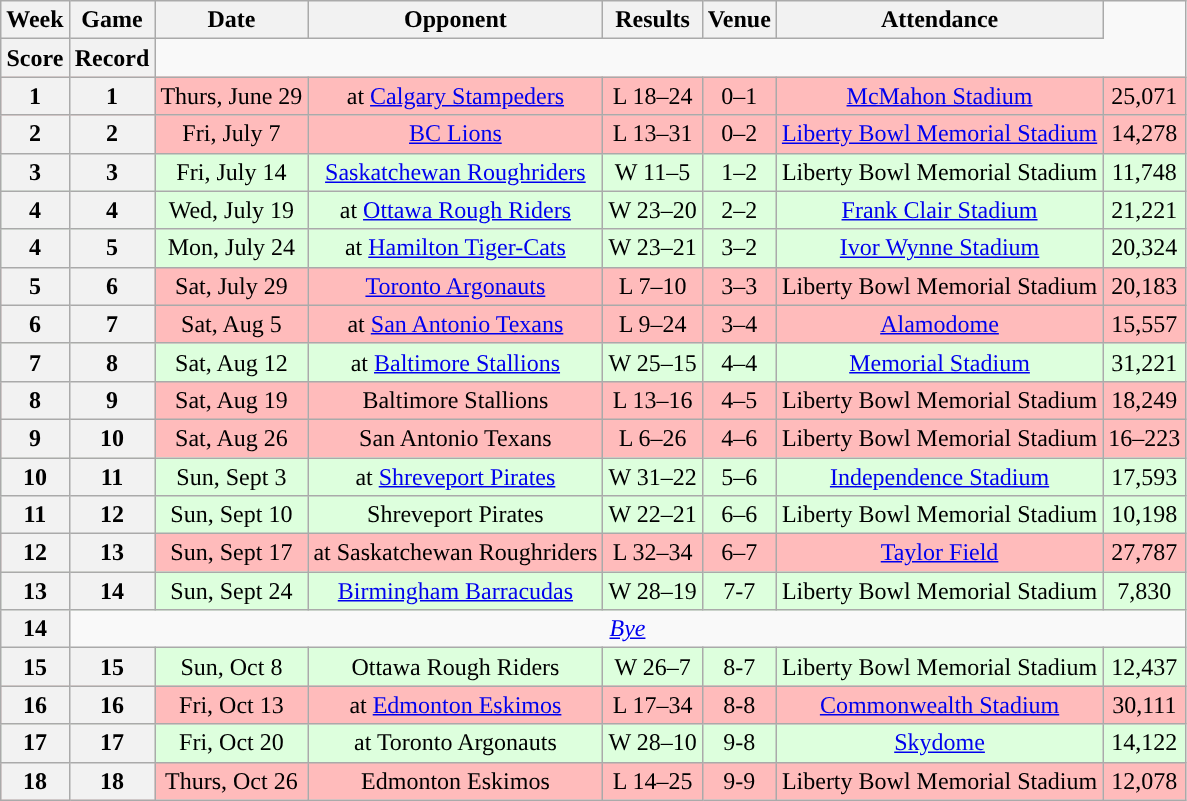<table class="wikitable" style="text-align:center">
<tr>
<th>Week</th>
<th>Game</th>
<th>Date</th>
<th>Opponent</th>
<th>Results</th>
<th>Venue</th>
<th>Attendance</th>
</tr>
<tr>
<th>Score</th>
<th>Record</th>
</tr>
<tr style="background:#ffbbbb">
<th>1</th>
<th>1</th>
<td>Thurs, June 29</td>
<td>at <a href='#'>Calgary Stampeders</a></td>
<td>L 18–24</td>
<td>0–1</td>
<td><a href='#'>McMahon Stadium</a></td>
<td>25,071</td>
</tr>
<tr style="background:#ffbbbb">
<th>2</th>
<th>2</th>
<td>Fri, July 7</td>
<td><a href='#'>BC Lions</a></td>
<td>L 13–31</td>
<td>0–2</td>
<td><a href='#'>Liberty Bowl Memorial Stadium</a></td>
<td>14,278</td>
</tr>
<tr style="background:#ddffdd">
<th>3</th>
<th>3</th>
<td>Fri, July 14</td>
<td><a href='#'>Saskatchewan Roughriders</a></td>
<td>W 11–5</td>
<td>1–2</td>
<td>Liberty Bowl Memorial Stadium</td>
<td>11,748</td>
</tr>
<tr style="background:#ddffdd">
<th>4</th>
<th>4</th>
<td>Wed, July 19</td>
<td>at <a href='#'>Ottawa Rough Riders</a></td>
<td>W 23–20</td>
<td>2–2</td>
<td><a href='#'>Frank Clair Stadium</a></td>
<td>21,221</td>
</tr>
<tr style="background:#ddffdd">
<th>4</th>
<th>5</th>
<td>Mon, July 24</td>
<td>at <a href='#'>Hamilton Tiger-Cats</a></td>
<td>W 23–21</td>
<td>3–2</td>
<td><a href='#'>Ivor Wynne Stadium</a></td>
<td>20,324</td>
</tr>
<tr style="background:#ffbbbb">
<th>5</th>
<th>6</th>
<td>Sat, July 29</td>
<td><a href='#'>Toronto Argonauts</a></td>
<td>L 7–10 </td>
<td>3–3</td>
<td>Liberty Bowl Memorial Stadium</td>
<td>20,183</td>
</tr>
<tr style="background:#ffbbbb">
<th>6</th>
<th>7</th>
<td>Sat, Aug 5</td>
<td>at <a href='#'>San Antonio Texans</a></td>
<td>L 9–24</td>
<td>3–4</td>
<td><a href='#'>Alamodome</a></td>
<td>15,557</td>
</tr>
<tr style="background:#ddffdd">
<th>7</th>
<th>8</th>
<td>Sat, Aug 12</td>
<td>at <a href='#'>Baltimore Stallions</a></td>
<td>W 25–15</td>
<td>4–4</td>
<td><a href='#'>Memorial Stadium</a></td>
<td>31,221</td>
</tr>
<tr style="background:#ffbbbb">
<th>8</th>
<th>9</th>
<td>Sat, Aug 19</td>
<td>Baltimore Stallions</td>
<td>L 13–16</td>
<td>4–5</td>
<td>Liberty Bowl Memorial Stadium</td>
<td>18,249</td>
</tr>
<tr style="background:#ffbbbb">
<th>9</th>
<th>10</th>
<td>Sat, Aug 26</td>
<td>San Antonio Texans</td>
<td>L 6–26</td>
<td>4–6</td>
<td>Liberty Bowl Memorial Stadium</td>
<td>16–223</td>
</tr>
<tr style="background:#ddffdd">
<th>10</th>
<th>11</th>
<td>Sun, Sept 3</td>
<td>at <a href='#'>Shreveport Pirates</a></td>
<td>W 31–22</td>
<td>5–6</td>
<td><a href='#'>Independence Stadium</a></td>
<td>17,593</td>
</tr>
<tr style="background:#ddffdd">
<th>11</th>
<th>12</th>
<td>Sun, Sept 10</td>
<td>Shreveport Pirates</td>
<td>W 22–21</td>
<td>6–6</td>
<td>Liberty Bowl Memorial Stadium</td>
<td>10,198</td>
</tr>
<tr style="background:#ffbbbb">
<th>12</th>
<th>13</th>
<td>Sun, Sept 17</td>
<td>at Saskatchewan Roughriders</td>
<td>L 32–34</td>
<td>6–7</td>
<td><a href='#'>Taylor Field</a></td>
<td>27,787</td>
</tr>
<tr style="background:#ddffdd">
<th>13</th>
<th>14</th>
<td>Sun, Sept 24</td>
<td><a href='#'>Birmingham Barracudas</a></td>
<td>W 28–19</td>
<td>7-7</td>
<td>Liberty Bowl Memorial Stadium</td>
<td>7,830</td>
</tr>
<tr>
<th>14</th>
<td colspan=7><em><a href='#'>Bye</a></em></td>
</tr>
<tr style="background:#ddffdd">
<th>15</th>
<th>15</th>
<td>Sun, Oct 8</td>
<td>Ottawa Rough Riders</td>
<td>W 26–7</td>
<td>8-7</td>
<td>Liberty Bowl Memorial Stadium</td>
<td>12,437</td>
</tr>
<tr style="background:#ffbbbb">
<th>16</th>
<th>16</th>
<td>Fri, Oct 13</td>
<td>at <a href='#'>Edmonton Eskimos</a></td>
<td>L 17–34</td>
<td>8-8</td>
<td><a href='#'>Commonwealth Stadium</a></td>
<td>30,111</td>
</tr>
<tr style="background:#ddffdd">
<th>17</th>
<th>17</th>
<td>Fri, Oct 20</td>
<td>at Toronto Argonauts</td>
<td>W 28–10</td>
<td>9-8</td>
<td><a href='#'>Skydome</a></td>
<td>14,122</td>
</tr>
<tr style="background:#ffbbbb">
<th>18</th>
<th>18</th>
<td>Thurs, Oct 26</td>
<td>Edmonton Eskimos</td>
<td>L 14–25</td>
<td>9-9</td>
<td>Liberty Bowl Memorial Stadium</td>
<td>12,078</td>
</tr>
</table>
